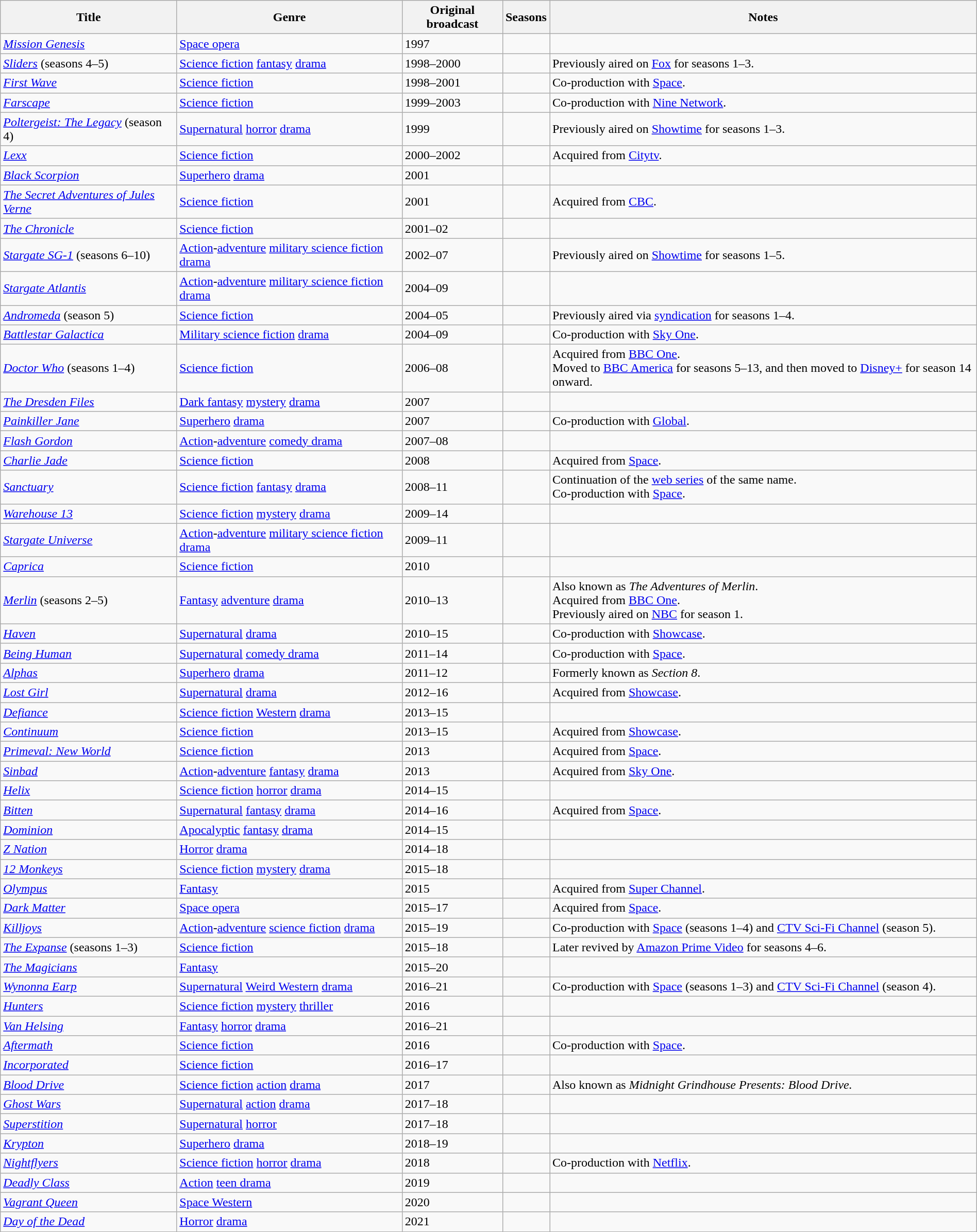<table class="wikitable sortable" style="width:100%;">
<tr>
<th>Title</th>
<th>Genre</th>
<th>Original broadcast</th>
<th>Seasons</th>
<th>Notes</th>
</tr>
<tr>
<td><em><a href='#'>Mission Genesis</a></em></td>
<td><a href='#'>Space opera</a></td>
<td>1997</td>
<td></td>
<td></td>
</tr>
<tr>
<td><em><a href='#'>Sliders</a></em> (seasons 4–5)</td>
<td><a href='#'>Science fiction</a> <a href='#'>fantasy</a> <a href='#'>drama</a></td>
<td>1998–2000</td>
<td></td>
<td>Previously aired on <a href='#'>Fox</a> for seasons 1–3.</td>
</tr>
<tr>
<td><em><a href='#'>First Wave</a></em></td>
<td><a href='#'>Science fiction</a></td>
<td>1998–2001</td>
<td></td>
<td>Co-production with <a href='#'>Space</a>.</td>
</tr>
<tr>
<td><em><a href='#'>Farscape</a></em></td>
<td><a href='#'>Science fiction</a></td>
<td>1999–2003</td>
<td></td>
<td>Co-production with <a href='#'>Nine Network</a>.</td>
</tr>
<tr>
<td><em><a href='#'>Poltergeist: The Legacy</a></em> (season 4)</td>
<td><a href='#'>Supernatural</a> <a href='#'>horror</a> <a href='#'>drama</a></td>
<td>1999</td>
<td></td>
<td>Previously aired on <a href='#'>Showtime</a> for seasons 1–3.</td>
</tr>
<tr>
<td><em><a href='#'>Lexx</a></em></td>
<td><a href='#'>Science fiction</a></td>
<td>2000–2002</td>
<td></td>
<td>Acquired from <a href='#'>Citytv</a>.</td>
</tr>
<tr>
<td><em><a href='#'>Black Scorpion</a></em></td>
<td><a href='#'>Superhero</a> <a href='#'>drama</a></td>
<td>2001</td>
<td></td>
<td></td>
</tr>
<tr>
<td><em><a href='#'>The Secret Adventures of Jules Verne</a></em></td>
<td><a href='#'>Science fiction</a></td>
<td>2001</td>
<td></td>
<td>Acquired from <a href='#'>CBC</a>.</td>
</tr>
<tr>
<td><em><a href='#'>The Chronicle</a></em></td>
<td><a href='#'>Science fiction</a></td>
<td>2001–02</td>
<td></td>
</tr>
<tr>
<td><em><a href='#'>Stargate SG-1</a></em> (seasons 6–10)</td>
<td><a href='#'>Action</a>-<a href='#'>adventure</a> <a href='#'>military science fiction</a> <a href='#'>drama</a></td>
<td>2002–07</td>
<td></td>
<td>Previously aired on <a href='#'>Showtime</a> for seasons 1–5.</td>
</tr>
<tr>
<td><em><a href='#'>Stargate Atlantis</a></em></td>
<td><a href='#'>Action</a>-<a href='#'>adventure</a> <a href='#'>military science fiction</a> <a href='#'>drama</a></td>
<td>2004–09</td>
<td></td>
<td></td>
</tr>
<tr>
<td><em><a href='#'>Andromeda</a></em> (season 5)</td>
<td><a href='#'>Science fiction</a></td>
<td>2004–05</td>
<td></td>
<td>Previously aired via <a href='#'>syndication</a> for seasons 1–4.</td>
</tr>
<tr>
<td><em><a href='#'>Battlestar Galactica</a></em></td>
<td><a href='#'>Military science fiction</a> <a href='#'>drama</a></td>
<td>2004–09</td>
<td></td>
<td>Co-production with <a href='#'>Sky One</a>.</td>
</tr>
<tr>
<td><em><a href='#'>Doctor Who</a></em> (seasons 1–4)</td>
<td><a href='#'>Science fiction</a></td>
<td>2006–08</td>
<td></td>
<td>Acquired from <a href='#'>BBC One</a>.<br>Moved to <a href='#'>BBC America</a> for seasons 5–13, and then moved to <a href='#'>Disney+</a> for season 14 onward.</td>
</tr>
<tr>
<td><em><a href='#'>The Dresden Files</a></em></td>
<td><a href='#'>Dark fantasy</a> <a href='#'>mystery</a> <a href='#'>drama</a></td>
<td>2007</td>
<td></td>
<td></td>
</tr>
<tr>
<td><em><a href='#'>Painkiller Jane</a></em></td>
<td><a href='#'>Superhero</a> <a href='#'>drama</a></td>
<td>2007</td>
<td></td>
<td>Co-production with <a href='#'>Global</a>.</td>
</tr>
<tr>
<td><em><a href='#'>Flash Gordon</a></em></td>
<td><a href='#'>Action</a>-<a href='#'>adventure</a> <a href='#'>comedy drama</a></td>
<td>2007–08</td>
<td></td>
<td></td>
</tr>
<tr>
<td><em><a href='#'>Charlie Jade</a></em></td>
<td><a href='#'>Science fiction</a></td>
<td>2008</td>
<td></td>
<td>Acquired from <a href='#'>Space</a>.</td>
</tr>
<tr>
<td><em><a href='#'>Sanctuary</a></em></td>
<td><a href='#'>Science fiction</a> <a href='#'>fantasy</a> <a href='#'>drama</a></td>
<td>2008–11</td>
<td></td>
<td>Continuation of the <a href='#'>web series</a> of the same name.<br>Co-production with <a href='#'>Space</a>.</td>
</tr>
<tr>
<td><em><a href='#'>Warehouse 13</a></em></td>
<td><a href='#'>Science fiction</a> <a href='#'>mystery</a> <a href='#'>drama</a></td>
<td>2009–14</td>
<td></td>
<td></td>
</tr>
<tr>
<td><em><a href='#'>Stargate Universe</a></em></td>
<td><a href='#'>Action</a>-<a href='#'>adventure</a> <a href='#'>military science fiction</a> <a href='#'>drama</a></td>
<td>2009–11</td>
<td></td>
<td></td>
</tr>
<tr>
<td><em><a href='#'>Caprica</a></em></td>
<td><a href='#'>Science fiction</a></td>
<td>2010</td>
<td></td>
<td></td>
</tr>
<tr>
<td><em><a href='#'>Merlin</a></em> (seasons 2–5)</td>
<td><a href='#'>Fantasy</a> <a href='#'>adventure</a> <a href='#'>drama</a></td>
<td>2010–13</td>
<td></td>
<td>Also known as <em>The Adventures of Merlin</em>.<br>Acquired from <a href='#'>BBC One</a>.<br>Previously aired on <a href='#'>NBC</a> for season 1.</td>
</tr>
<tr>
<td><em><a href='#'>Haven</a></em></td>
<td><a href='#'>Supernatural</a> <a href='#'>drama</a></td>
<td>2010–15</td>
<td></td>
<td>Co-production with <a href='#'>Showcase</a>.</td>
</tr>
<tr>
<td><em><a href='#'>Being Human</a></em></td>
<td><a href='#'>Supernatural</a> <a href='#'>comedy drama</a></td>
<td>2011–14</td>
<td></td>
<td>Co-production with <a href='#'>Space</a>.</td>
</tr>
<tr>
<td><em><a href='#'>Alphas</a></em></td>
<td><a href='#'>Superhero</a> <a href='#'>drama</a></td>
<td>2011–12</td>
<td></td>
<td>Formerly known as <em>Section 8</em>.</td>
</tr>
<tr>
<td><em><a href='#'>Lost Girl</a></em></td>
<td><a href='#'>Supernatural</a> <a href='#'>drama</a></td>
<td>2012–16</td>
<td></td>
<td>Acquired from <a href='#'>Showcase</a>.</td>
</tr>
<tr>
<td><em><a href='#'>Defiance</a></em></td>
<td><a href='#'>Science fiction</a> <a href='#'>Western</a> <a href='#'>drama</a></td>
<td>2013–15</td>
<td></td>
<td></td>
</tr>
<tr>
<td><em><a href='#'>Continuum</a></em></td>
<td><a href='#'>Science fiction</a></td>
<td>2013–15</td>
<td></td>
<td>Acquired from <a href='#'>Showcase</a>.</td>
</tr>
<tr>
<td><em><a href='#'>Primeval: New World</a></em></td>
<td><a href='#'>Science fiction</a></td>
<td>2013</td>
<td></td>
<td>Acquired from <a href='#'>Space</a>.</td>
</tr>
<tr>
<td><em><a href='#'>Sinbad</a></em></td>
<td><a href='#'>Action</a>-<a href='#'>adventure</a> <a href='#'>fantasy</a> <a href='#'>drama</a></td>
<td>2013</td>
<td></td>
<td>Acquired from <a href='#'>Sky One</a>.</td>
</tr>
<tr>
<td><em><a href='#'>Helix</a></em></td>
<td><a href='#'>Science fiction</a> <a href='#'>horror</a> <a href='#'>drama</a></td>
<td>2014–15</td>
<td></td>
<td></td>
</tr>
<tr>
<td><em><a href='#'>Bitten</a></em></td>
<td><a href='#'>Supernatural</a> <a href='#'>fantasy</a> <a href='#'>drama</a></td>
<td>2014–16</td>
<td></td>
<td>Acquired from <a href='#'>Space</a>.</td>
</tr>
<tr>
<td><em><a href='#'>Dominion</a></em></td>
<td><a href='#'>Apocalyptic</a> <a href='#'>fantasy</a> <a href='#'>drama</a></td>
<td>2014–15</td>
<td></td>
<td></td>
</tr>
<tr>
<td><em><a href='#'>Z Nation</a></em></td>
<td><a href='#'>Horror</a> <a href='#'>drama</a></td>
<td>2014–18</td>
<td></td>
<td></td>
</tr>
<tr>
<td><em><a href='#'>12 Monkeys</a></em></td>
<td><a href='#'>Science fiction</a> <a href='#'>mystery</a> <a href='#'>drama</a></td>
<td>2015–18</td>
<td></td>
<td></td>
</tr>
<tr>
<td><em><a href='#'>Olympus</a></em></td>
<td><a href='#'>Fantasy</a></td>
<td>2015</td>
<td></td>
<td>Acquired from <a href='#'>Super Channel</a>.</td>
</tr>
<tr>
<td><em><a href='#'>Dark Matter</a></em></td>
<td><a href='#'>Space opera</a></td>
<td>2015–17</td>
<td></td>
<td>Acquired from <a href='#'>Space</a>.</td>
</tr>
<tr>
<td><em><a href='#'>Killjoys</a></em></td>
<td><a href='#'>Action</a>-<a href='#'>adventure</a> <a href='#'>science fiction</a> <a href='#'>drama</a></td>
<td>2015–19</td>
<td></td>
<td>Co-production with <a href='#'>Space</a> (seasons 1–4) and <a href='#'>CTV Sci-Fi Channel</a> (season 5).</td>
</tr>
<tr>
<td><em><a href='#'>The Expanse</a></em> (seasons 1–3)</td>
<td><a href='#'>Science fiction</a></td>
<td>2015–18</td>
<td></td>
<td>Later revived by <a href='#'>Amazon Prime Video</a> for seasons 4–6.</td>
</tr>
<tr>
<td><em><a href='#'>The Magicians</a></em></td>
<td><a href='#'>Fantasy</a></td>
<td>2015–20</td>
<td></td>
<td></td>
</tr>
<tr>
<td><em><a href='#'>Wynonna Earp</a></em></td>
<td><a href='#'>Supernatural</a> <a href='#'>Weird Western</a> <a href='#'>drama</a></td>
<td>2016–21</td>
<td></td>
<td>Co-production with <a href='#'>Space</a> (seasons 1–3) and <a href='#'>CTV Sci-Fi Channel</a> (season 4).</td>
</tr>
<tr>
<td><em><a href='#'>Hunters</a></em></td>
<td><a href='#'>Science fiction</a> <a href='#'>mystery</a> <a href='#'>thriller</a></td>
<td>2016</td>
<td></td>
<td></td>
</tr>
<tr>
<td><em><a href='#'>Van Helsing</a></em></td>
<td><a href='#'>Fantasy</a> <a href='#'>horror</a> <a href='#'>drama</a></td>
<td>2016–21</td>
<td></td>
<td></td>
</tr>
<tr>
<td><em><a href='#'>Aftermath</a></em></td>
<td><a href='#'>Science fiction</a></td>
<td>2016</td>
<td></td>
<td>Co-production with <a href='#'>Space</a>.</td>
</tr>
<tr>
<td><em><a href='#'>Incorporated</a></em></td>
<td><a href='#'>Science fiction</a></td>
<td>2016–17</td>
<td></td>
<td></td>
</tr>
<tr>
<td><em><a href='#'>Blood Drive</a></em></td>
<td><a href='#'>Science fiction</a> <a href='#'>action</a> <a href='#'>drama</a></td>
<td>2017</td>
<td></td>
<td>Also known as <em>Midnight Grindhouse Presents: Blood Drive.</em></td>
</tr>
<tr>
<td><em><a href='#'>Ghost Wars</a></em></td>
<td><a href='#'>Supernatural</a> <a href='#'>action</a> <a href='#'>drama</a></td>
<td>2017–18</td>
<td></td>
<td></td>
</tr>
<tr>
<td><em><a href='#'>Superstition</a></em></td>
<td><a href='#'>Supernatural</a> <a href='#'>horror</a></td>
<td>2017–18</td>
<td></td>
<td></td>
</tr>
<tr>
<td><em><a href='#'>Krypton</a></em></td>
<td><a href='#'>Superhero</a> <a href='#'>drama</a></td>
<td>2018–19</td>
<td></td>
<td></td>
</tr>
<tr>
<td><em><a href='#'>Nightflyers</a></em></td>
<td><a href='#'>Science fiction</a> <a href='#'>horror</a> <a href='#'>drama</a></td>
<td>2018</td>
<td></td>
<td>Co-production with <a href='#'>Netflix</a>.</td>
</tr>
<tr>
<td><em><a href='#'>Deadly Class</a></em></td>
<td><a href='#'>Action</a> <a href='#'>teen drama</a></td>
<td>2019</td>
<td></td>
<td></td>
</tr>
<tr>
<td><em><a href='#'>Vagrant Queen</a></em></td>
<td><a href='#'>Space Western</a></td>
<td>2020</td>
<td></td>
<td></td>
</tr>
<tr>
<td><em><a href='#'>Day of the Dead</a></em></td>
<td><a href='#'>Horror</a> <a href='#'>drama</a></td>
<td>2021</td>
<td></td>
<td></td>
</tr>
</table>
